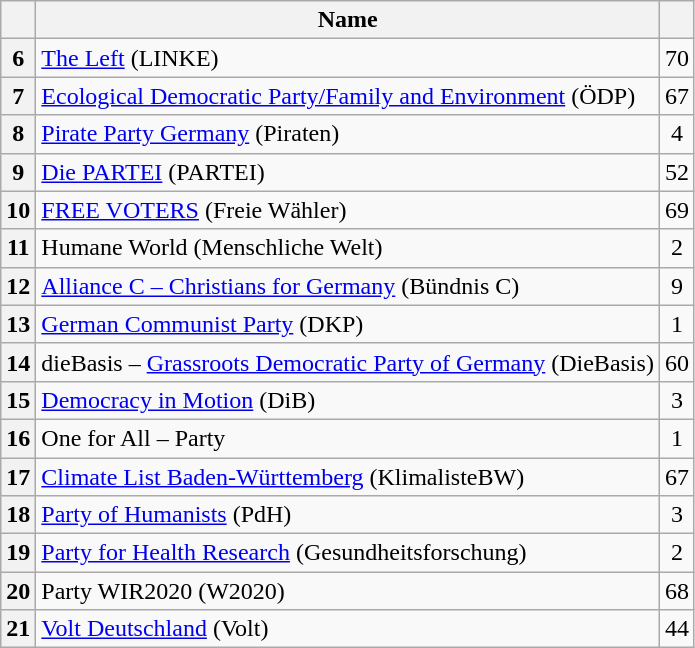<table class="wikitable">
<tr>
<th></th>
<th>Name</th>
<th></th>
</tr>
<tr>
<th>6</th>
<td><a href='#'>The Left</a> (LINKE)</td>
<td align=center>70</td>
</tr>
<tr>
<th>7</th>
<td><a href='#'>Ecological Democratic Party/Family and Environment</a> (ÖDP)</td>
<td align=center>67</td>
</tr>
<tr>
<th>8</th>
<td><a href='#'>Pirate Party Germany</a> (Piraten)</td>
<td align=center>4</td>
</tr>
<tr>
<th>9</th>
<td><a href='#'>Die PARTEI</a> (PARTEI)</td>
<td align=center>52</td>
</tr>
<tr>
<th>10</th>
<td><a href='#'>FREE VOTERS</a> (Freie Wähler)</td>
<td align=center>69</td>
</tr>
<tr>
<th>11</th>
<td>Humane World (Menschliche Welt)</td>
<td align=center>2</td>
</tr>
<tr>
<th>12</th>
<td><a href='#'>Alliance C – Christians for Germany</a> (Bündnis C)</td>
<td align=center>9</td>
</tr>
<tr>
<th>13</th>
<td><a href='#'>German Communist Party</a> (DKP)</td>
<td align=center>1</td>
</tr>
<tr>
<th>14</th>
<td>dieBasis – <a href='#'>Grassroots Democratic Party of Germany</a> (DieBasis)</td>
<td align=center>60</td>
</tr>
<tr>
<th>15</th>
<td><a href='#'>Democracy in Motion</a> (DiB)</td>
<td align=center>3</td>
</tr>
<tr>
<th>16</th>
<td>One for All – Party</td>
<td align=center>1</td>
</tr>
<tr>
<th>17</th>
<td><a href='#'>Climate List Baden-Württemberg</a> (KlimalisteBW)</td>
<td align=center>67</td>
</tr>
<tr>
<th>18</th>
<td><a href='#'>Party of Humanists</a> (PdH)</td>
<td align=center>3</td>
</tr>
<tr>
<th>19</th>
<td><a href='#'>Party for Health Research</a> (Gesundheitsforschung)</td>
<td align=center>2</td>
</tr>
<tr>
<th>20</th>
<td>Party WIR2020 (W2020)</td>
<td align=center>68</td>
</tr>
<tr>
<th>21</th>
<td><a href='#'>Volt Deutschland</a> (Volt)</td>
<td align=center>44</td>
</tr>
</table>
